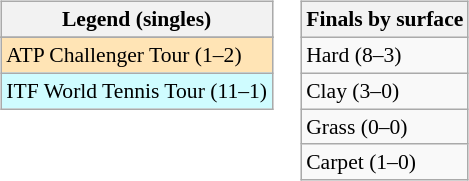<table>
<tr valign=top>
<td><br><table class=wikitable style=font-size:90%>
<tr>
<th>Legend (singles)</th>
</tr>
<tr bgcolor=e5d1cb>
</tr>
<tr bgcolor=moccasin>
<td>ATP Challenger Tour (1–2)</td>
</tr>
<tr bgcolor=cffcff>
<td>ITF World Tennis Tour (11–1)</td>
</tr>
</table>
</td>
<td><br><table class=wikitable style=font-size:90%>
<tr>
<th>Finals by surface</th>
</tr>
<tr>
<td>Hard (8–3)</td>
</tr>
<tr>
<td>Clay (3–0)</td>
</tr>
<tr>
<td>Grass (0–0)</td>
</tr>
<tr>
<td>Carpet (1–0)</td>
</tr>
</table>
</td>
</tr>
</table>
